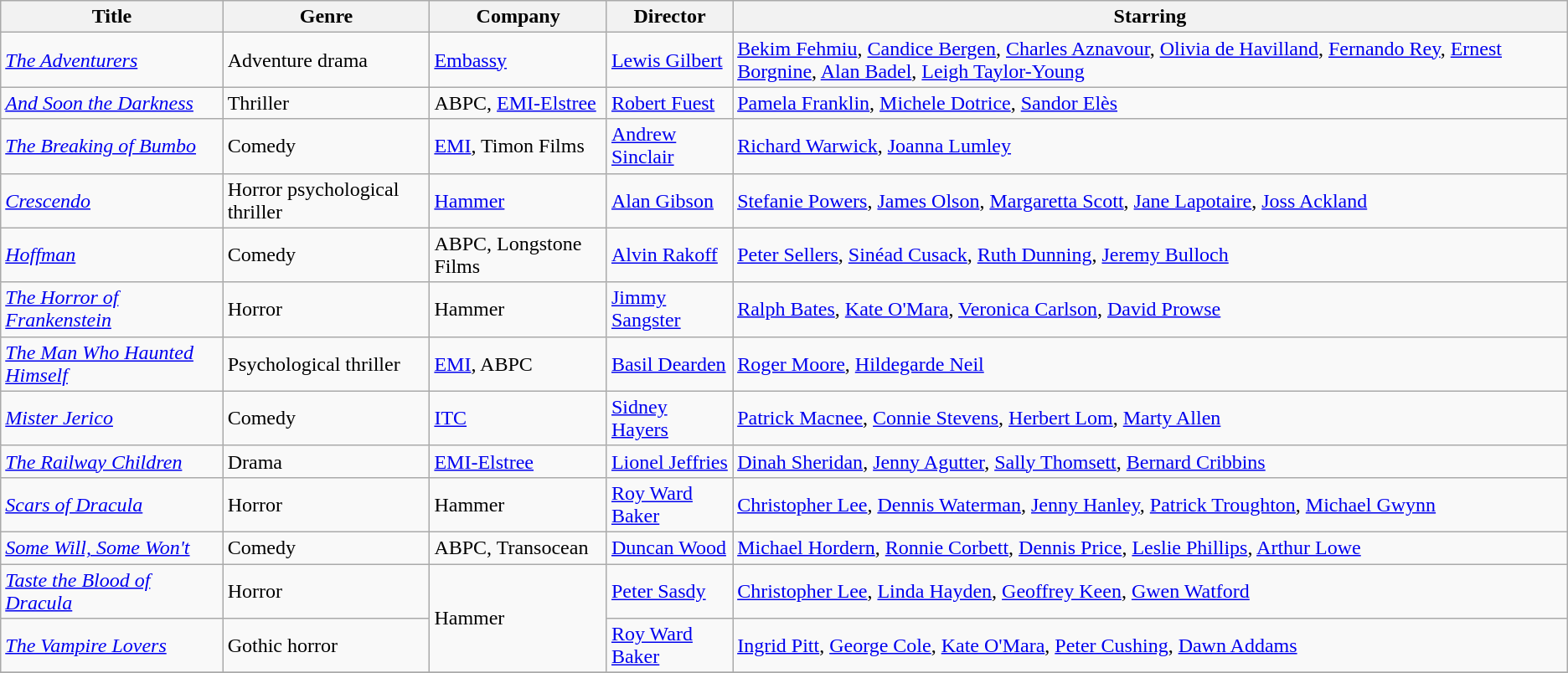<table class="wikitable unsortable">
<tr>
<th>Title</th>
<th>Genre</th>
<th>Company</th>
<th>Director</th>
<th>Starring</th>
</tr>
<tr>
<td><em><a href='#'>The Adventurers</a></em></td>
<td>Adventure drama</td>
<td><a href='#'>Embassy</a></td>
<td><a href='#'>Lewis Gilbert</a></td>
<td><a href='#'>Bekim Fehmiu</a>, <a href='#'>Candice Bergen</a>, <a href='#'>Charles Aznavour</a>, <a href='#'>Olivia de Havilland</a>, <a href='#'>Fernando Rey</a>, <a href='#'>Ernest Borgnine</a>, <a href='#'>Alan Badel</a>, <a href='#'>Leigh Taylor-Young</a></td>
</tr>
<tr>
<td><em><a href='#'>And Soon the Darkness</a></em></td>
<td>Thriller</td>
<td>ABPC, <a href='#'>EMI-Elstree</a></td>
<td><a href='#'>Robert Fuest</a></td>
<td><a href='#'>Pamela Franklin</a>, <a href='#'>Michele Dotrice</a>, <a href='#'>Sandor Elès</a></td>
</tr>
<tr>
<td><em><a href='#'>The Breaking of Bumbo</a></em></td>
<td>Comedy</td>
<td><a href='#'>EMI</a>, Timon Films</td>
<td><a href='#'>Andrew Sinclair</a></td>
<td><a href='#'>Richard Warwick</a>, <a href='#'>Joanna Lumley</a></td>
</tr>
<tr>
<td><em><a href='#'>Crescendo</a></em></td>
<td>Horror psychological thriller</td>
<td><a href='#'>Hammer</a></td>
<td><a href='#'>Alan Gibson</a></td>
<td><a href='#'>Stefanie Powers</a>, <a href='#'>James Olson</a>, <a href='#'>Margaretta Scott</a>, <a href='#'>Jane Lapotaire</a>, <a href='#'>Joss Ackland</a></td>
</tr>
<tr>
<td><em><a href='#'>Hoffman</a></em></td>
<td>Comedy</td>
<td>ABPC, Longstone Films</td>
<td><a href='#'>Alvin Rakoff</a></td>
<td><a href='#'>Peter Sellers</a>, <a href='#'>Sinéad Cusack</a>, <a href='#'>Ruth Dunning</a>, <a href='#'>Jeremy Bulloch</a></td>
</tr>
<tr>
<td><em><a href='#'>The Horror of Frankenstein</a></em></td>
<td>Horror</td>
<td>Hammer</td>
<td><a href='#'>Jimmy Sangster</a></td>
<td><a href='#'>Ralph Bates</a>, <a href='#'>Kate O'Mara</a>, <a href='#'>Veronica Carlson</a>, <a href='#'>David Prowse</a></td>
</tr>
<tr>
<td><em><a href='#'>The Man Who Haunted Himself</a></em></td>
<td>Psychological thriller</td>
<td><a href='#'>EMI</a>, ABPC</td>
<td><a href='#'>Basil Dearden</a></td>
<td><a href='#'>Roger Moore</a>, <a href='#'>Hildegarde Neil</a></td>
</tr>
<tr>
<td><em><a href='#'>Mister Jerico</a></em></td>
<td>Comedy</td>
<td><a href='#'>ITC</a></td>
<td><a href='#'>Sidney Hayers</a></td>
<td><a href='#'>Patrick Macnee</a>, <a href='#'>Connie Stevens</a>, <a href='#'>Herbert Lom</a>, <a href='#'>Marty Allen</a></td>
</tr>
<tr>
<td><em><a href='#'>The Railway Children</a></em></td>
<td>Drama</td>
<td><a href='#'>EMI-Elstree</a></td>
<td><a href='#'>Lionel Jeffries</a></td>
<td><a href='#'>Dinah Sheridan</a>, <a href='#'>Jenny Agutter</a>, <a href='#'>Sally Thomsett</a>, <a href='#'>Bernard Cribbins</a></td>
</tr>
<tr>
<td><em><a href='#'>Scars of Dracula</a></em></td>
<td>Horror</td>
<td>Hammer</td>
<td><a href='#'>Roy Ward Baker</a></td>
<td><a href='#'>Christopher Lee</a>, <a href='#'>Dennis Waterman</a>, <a href='#'>Jenny Hanley</a>, <a href='#'>Patrick Troughton</a>, <a href='#'>Michael Gwynn</a></td>
</tr>
<tr>
<td><em><a href='#'>Some Will, Some Won't</a></em></td>
<td>Comedy</td>
<td>ABPC, Transocean</td>
<td><a href='#'>Duncan Wood</a></td>
<td><a href='#'>Michael Hordern</a>, <a href='#'>Ronnie Corbett</a>, <a href='#'>Dennis Price</a>, <a href='#'>Leslie Phillips</a>, <a href='#'>Arthur Lowe</a></td>
</tr>
<tr>
<td><em><a href='#'>Taste the Blood of Dracula</a></em></td>
<td>Horror</td>
<td rowspan="2">Hammer</td>
<td><a href='#'>Peter Sasdy</a></td>
<td><a href='#'>Christopher Lee</a>, <a href='#'>Linda Hayden</a>, <a href='#'>Geoffrey Keen</a>, <a href='#'>Gwen Watford</a></td>
</tr>
<tr>
<td><em><a href='#'>The Vampire Lovers</a></em></td>
<td>Gothic horror</td>
<td><a href='#'>Roy Ward Baker</a></td>
<td><a href='#'>Ingrid Pitt</a>, <a href='#'>George Cole</a>, <a href='#'>Kate O'Mara</a>, <a href='#'>Peter Cushing</a>, <a href='#'>Dawn Addams</a></td>
</tr>
<tr>
</tr>
</table>
